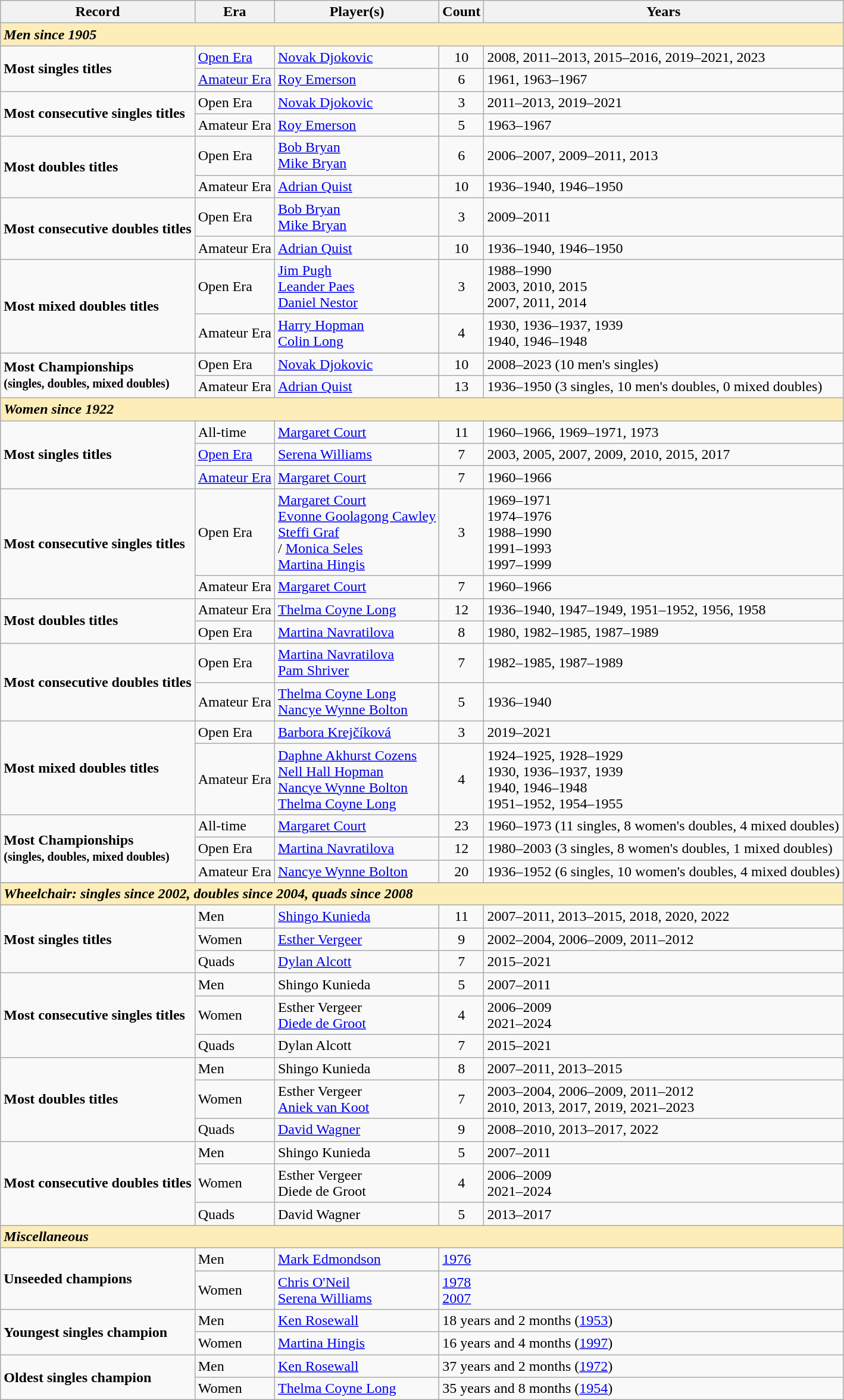<table class="wikitable">
<tr>
<th>Record</th>
<th>Era</th>
<th>Player(s)</th>
<th>Count</th>
<th>Years</th>
</tr>
<tr>
<td colspan=5 style="background: #fcedb9;"><strong><em>Men since 1905</em></strong></td>
</tr>
<tr>
<td rowspan="2"><strong>Most singles titles</strong></td>
<td><a href='#'>Open Era</a></td>
<td> <a href='#'>Novak Djokovic</a></td>
<td style="text-align: center;">10</td>
<td>2008, 2011–2013, 2015–2016, 2019–2021, 2023</td>
</tr>
<tr>
<td><a href='#'>Amateur Era</a></td>
<td> <a href='#'>Roy Emerson</a></td>
<td style="text-align: center;">6</td>
<td>1961, 1963–1967</td>
</tr>
<tr>
<td rowspan="2"><strong>Most consecutive singles titles</strong></td>
<td>Open Era</td>
<td> <a href='#'>Novak Djokovic</a></td>
<td style="text-align: center;">3</td>
<td>2011–2013, 2019–2021</td>
</tr>
<tr>
<td>Amateur Era</td>
<td> <a href='#'>Roy Emerson</a></td>
<td style="text-align: center;">5</td>
<td>1963–1967</td>
</tr>
<tr>
<td rowspan="2"><strong>Most doubles titles</strong></td>
<td>Open Era</td>
<td> <a href='#'>Bob Bryan</a><br> <a href='#'>Mike Bryan</a></td>
<td style="text-align: center;">6</td>
<td>2006–2007, 2009–2011, 2013 <br></td>
</tr>
<tr>
<td>Amateur Era</td>
<td> <a href='#'>Adrian Quist</a></td>
<td style="text-align: center;">10</td>
<td>1936–1940, 1946–1950</td>
</tr>
<tr>
<td rowspan="2"><strong>Most consecutive doubles titles</strong></td>
<td>Open Era</td>
<td> <a href='#'>Bob Bryan</a><br> <a href='#'>Mike Bryan</a></td>
<td style="text-align: center;">3</td>
<td>2009–2011 <br></td>
</tr>
<tr>
<td>Amateur Era</td>
<td> <a href='#'>Adrian Quist</a></td>
<td style="text-align: center;">10</td>
<td>1936–1940, 1946–1950</td>
</tr>
<tr>
<td rowspan="2"><strong>Most mixed doubles titles</strong></td>
<td>Open Era</td>
<td> <a href='#'>Jim Pugh</a><br> <a href='#'>Leander Paes</a><br> <a href='#'>Daniel Nestor</a></td>
<td style="text-align: center;">3</td>
<td>1988–1990<br>2003, 2010, 2015<br>2007, 2011, 2014</td>
</tr>
<tr>
<td>Amateur Era</td>
<td> <a href='#'>Harry Hopman</a><br> <a href='#'>Colin Long</a></td>
<td style="text-align: center;">4</td>
<td>1930, 1936–1937, 1939<br>1940, 1946–1948</td>
</tr>
<tr>
<td rowspan="2"><strong>Most Championships<br><small>(singles, doubles, mixed doubles)</small></strong></td>
<td>Open Era</td>
<td> <a href='#'>Novak Djokovic</a></td>
<td style="text-align: center;">10</td>
<td>2008–2023 (10 men's singles)</td>
</tr>
<tr>
<td>Amateur Era</td>
<td> <a href='#'>Adrian Quist</a></td>
<td style="text-align: center;">13</td>
<td>1936–1950 (3 singles, 10 men's doubles, 0 mixed doubles)</td>
</tr>
<tr>
<td colspan=5 style="background: #fcedb9;"><strong><em>Women since 1922</em></strong></td>
</tr>
<tr>
<td rowspan=3><strong>Most singles titles</strong></td>
<td>All-time</td>
<td> <a href='#'>Margaret Court</a></td>
<td style="text-align: center;">11</td>
<td>1960–1966, 1969–1971, 1973</td>
</tr>
<tr>
<td><a href='#'>Open Era</a></td>
<td> <a href='#'>Serena Williams</a></td>
<td style="text-align: center;">7</td>
<td>2003, 2005, 2007, 2009, 2010, 2015, 2017</td>
</tr>
<tr>
<td><a href='#'>Amateur Era</a></td>
<td> <a href='#'>Margaret Court</a></td>
<td style="text-align: center;">7</td>
<td>1960–1966</td>
</tr>
<tr>
<td rowspan="2"><strong>Most consecutive singles titles</strong></td>
<td>Open Era</td>
<td> <a href='#'>Margaret Court</a> <br> <a href='#'>Evonne Goolagong Cawley</a> <br>  <a href='#'>Steffi Graf</a><br>/ <a href='#'>Monica Seles</a> <br> <a href='#'>Martina Hingis</a></td>
<td style="text-align: center;">3</td>
<td>1969–1971 <br>1974–1976 <br>1988–1990 <br>1991–1993 <br>1997–1999</td>
</tr>
<tr>
<td>Amateur Era</td>
<td> <a href='#'>Margaret Court</a></td>
<td style="text-align: center;">7</td>
<td>1960–1966</td>
</tr>
<tr>
<td rowspan="2"><strong>Most doubles titles</strong></td>
<td>Amateur Era</td>
<td> <a href='#'>Thelma Coyne Long</a></td>
<td style="text-align: center;">12</td>
<td>1936–1940, 1947–1949, 1951–1952, 1956, 1958</td>
</tr>
<tr>
<td>Open Era</td>
<td> <a href='#'>Martina Navratilova</a></td>
<td style="text-align: center;">8</td>
<td>1980, 1982–1985, 1987–1989</td>
</tr>
<tr>
<td rowspan="2"><strong>Most consecutive doubles titles</strong></td>
<td>Open Era</td>
<td> <a href='#'>Martina Navratilova</a><br> <a href='#'>Pam Shriver</a></td>
<td style="text-align: center;">7</td>
<td>1982–1985, 1987–1989 <br></td>
</tr>
<tr>
<td>Amateur Era</td>
<td> <a href='#'>Thelma Coyne Long</a> <br> <a href='#'>Nancye Wynne Bolton</a></td>
<td style="text-align: center;">5</td>
<td>1936–1940<br></td>
</tr>
<tr>
<td rowspan="2"><strong>Most mixed doubles titles</strong></td>
<td>Open Era</td>
<td> <a href='#'>Barbora Krejčíková</a></td>
<td style="text-align: center;">3</td>
<td>2019–2021</td>
</tr>
<tr>
<td>Amateur Era</td>
<td> <a href='#'>Daphne Akhurst Cozens</a> <br>  <a href='#'>Nell Hall Hopman</a><br> <a href='#'>Nancye Wynne Bolton</a> <br>  <a href='#'>Thelma Coyne Long</a></td>
<td style="text-align: center;">4</td>
<td>1924–1925, 1928–1929<br>1930, 1936–1937, 1939<br>1940, 1946–1948<br> 1951–1952, 1954–1955</td>
</tr>
<tr>
<td rowspan="3"><strong>Most Championships<br><small>(singles, doubles, mixed doubles)</small></strong></td>
<td>All-time</td>
<td> <a href='#'>Margaret Court</a></td>
<td style="text-align: center;">23</td>
<td>1960–1973 (11 singles, 8 women's doubles, 4 mixed doubles)</td>
</tr>
<tr>
<td>Open Era</td>
<td> <a href='#'>Martina Navratilova</a></td>
<td style="text-align: center;">12</td>
<td>1980–2003 (3 singles, 8 women's doubles, 1 mixed doubles)</td>
</tr>
<tr>
<td>Amateur Era</td>
<td> <a href='#'>Nancye Wynne Bolton</a></td>
<td style="text-align: center;">20</td>
<td>1936–1952 (6 singles, 10 women's doubles, 4 mixed doubles)</td>
</tr>
<tr>
</tr>
<tr>
<td colspan=5 style="background: #fcedb9;"><strong><em>Wheelchair: singles since 2002, doubles since 2004, quads since 2008</em></strong></td>
</tr>
<tr>
<td rowspan="3"><strong>Most singles titles</strong></td>
<td>Men</td>
<td> <a href='#'>Shingo Kunieda</a></td>
<td style="text-align: center;">11</td>
<td>2007–2011, 2013–2015, 2018, 2020, 2022</td>
</tr>
<tr>
<td>Women</td>
<td> <a href='#'>Esther Vergeer</a></td>
<td style="text-align: center;">9</td>
<td>2002–2004, 2006–2009, 2011–2012</td>
</tr>
<tr>
<td>Quads</td>
<td> <a href='#'>Dylan Alcott</a></td>
<td style="text-align: center;">7</td>
<td>2015–2021</td>
</tr>
<tr>
<td rowspan="3"><strong>Most consecutive singles titles</strong></td>
<td>Men</td>
<td> Shingo Kunieda</td>
<td style="text-align: center;">5</td>
<td>2007–2011</td>
</tr>
<tr>
<td>Women</td>
<td> Esther Vergeer <br>  <a href='#'>Diede de Groot</a></td>
<td style="text-align: center;">4</td>
<td>2006–2009 <br> 2021–2024</td>
</tr>
<tr>
<td>Quads</td>
<td> Dylan Alcott</td>
<td style="text-align: center;">7</td>
<td>2015–2021</td>
</tr>
<tr>
<td rowspan="3"><strong>Most doubles titles</strong></td>
<td>Men</td>
<td> Shingo Kunieda</td>
<td style="text-align: center;">8</td>
<td>2007–2011, 2013–2015</td>
</tr>
<tr>
<td>Women</td>
<td> Esther Vergeer <br>  <a href='#'>Aniek van Koot</a></td>
<td style="text-align: center;">7</td>
<td>2003–2004, 2006–2009, 2011–2012 <br> 2010, 2013, 2017, 2019, 2021–2023</td>
</tr>
<tr>
<td>Quads</td>
<td> <a href='#'>David Wagner</a></td>
<td style="text-align: center;">9</td>
<td>2008–2010, 2013–2017, 2022</td>
</tr>
<tr>
<td rowspan="3"><strong>Most consecutive doubles titles</strong></td>
<td>Men</td>
<td> Shingo Kunieda</td>
<td style="text-align: center;">5</td>
<td>2007–2011</td>
</tr>
<tr>
<td>Women</td>
<td> Esther Vergeer <br>  Diede de Groot</td>
<td style="text-align: center;">4</td>
<td>2006–2009 <br> 2021–2024</td>
</tr>
<tr>
<td>Quads</td>
<td> David Wagner</td>
<td style="text-align: center;">5</td>
<td>2013–2017</td>
</tr>
<tr>
<td colspan=5 style="background: #fcedb9;"><strong><em>Miscellaneous</em></strong></td>
</tr>
<tr>
<td rowspan="2"><strong>Unseeded champions</strong></td>
<td>Men</td>
<td> <a href='#'>Mark Edmondson</a></td>
<td colspan=2><a href='#'>1976</a></td>
</tr>
<tr>
<td>Women</td>
<td> <a href='#'>Chris O'Neil</a><br> <a href='#'>Serena Williams</a></td>
<td colspan=2><a href='#'>1978</a><br><a href='#'>2007</a></td>
</tr>
<tr>
<td rowspan="2"><strong>Youngest singles champion</strong></td>
<td>Men</td>
<td> <a href='#'>Ken Rosewall</a></td>
<td colspan="3">18 years and 2 months (<a href='#'>1953</a>)</td>
</tr>
<tr>
<td>Women</td>
<td> <a href='#'>Martina Hingis</a></td>
<td colspan="3">16 years and 4 months (<a href='#'>1997</a>)</td>
</tr>
<tr>
<td rowspan="2"><strong>Oldest singles champion</strong></td>
<td>Men</td>
<td> <a href='#'>Ken Rosewall</a></td>
<td colspan="3">37 years and 2 months (<a href='#'>1972</a>)</td>
</tr>
<tr>
<td>Women</td>
<td> <a href='#'>Thelma Coyne Long</a></td>
<td colspan="3">35 years and 8 months (<a href='#'>1954</a>)</td>
</tr>
</table>
